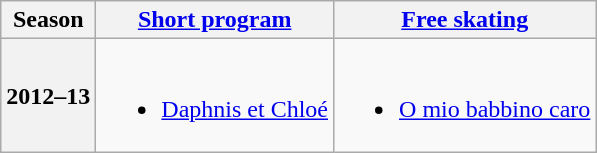<table class="wikitable" style="text-align:center">
<tr>
<th>Season</th>
<th><a href='#'>Short program</a></th>
<th><a href='#'>Free skating</a></th>
</tr>
<tr>
<th>2012–13 <br> </th>
<td><br><ul><li><a href='#'>Daphnis et Chloé</a> <br></li></ul></td>
<td><br><ul><li><a href='#'>O mio babbino caro</a> <br></li></ul></td>
</tr>
</table>
